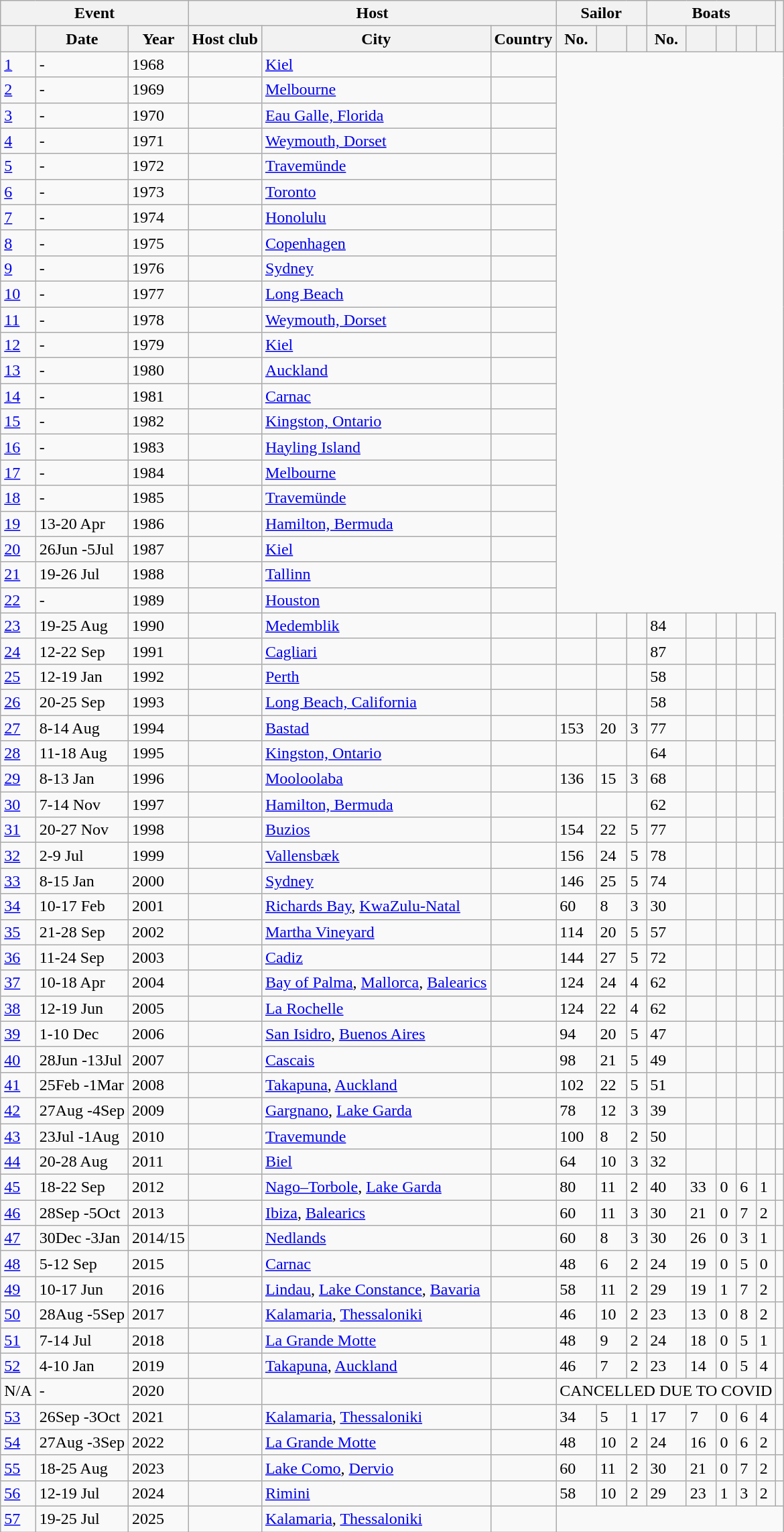<table class="wikitable sortable">
<tr>
<th colspan=3>Event</th>
<th colspan=3>Host</th>
<th colspan=3>Sailor</th>
<th colspan=5>Boats</th>
<th rowspan=2></th>
</tr>
<tr>
<th></th>
<th>Date</th>
<th>Year</th>
<th>Host club</th>
<th>City</th>
<th>Country</th>
<th>No.</th>
<th></th>
<th></th>
<th>No.</th>
<th></th>
<th></th>
<th></th>
<th></th>
</tr>
<tr>
<td><a href='#'>1</a></td>
<td>-</td>
<td>1968</td>
<td></td>
<td><a href='#'>Kiel</a></td>
<td></td>
</tr>
<tr>
<td><a href='#'>2</a></td>
<td>-</td>
<td>1969</td>
<td></td>
<td><a href='#'>Melbourne</a></td>
<td></td>
</tr>
<tr>
<td><a href='#'>3</a></td>
<td>-</td>
<td>1970</td>
<td></td>
<td><a href='#'>Eau Galle, Florida</a></td>
<td></td>
</tr>
<tr>
<td><a href='#'>4</a></td>
<td>-</td>
<td>1971</td>
<td></td>
<td><a href='#'>Weymouth, Dorset</a></td>
<td></td>
</tr>
<tr>
<td><a href='#'>5</a></td>
<td>-</td>
<td>1972</td>
<td></td>
<td><a href='#'>Travemünde</a></td>
<td></td>
</tr>
<tr>
<td><a href='#'>6</a></td>
<td>-</td>
<td>1973</td>
<td></td>
<td><a href='#'>Toronto</a></td>
<td></td>
</tr>
<tr>
<td><a href='#'>7</a></td>
<td>-</td>
<td>1974</td>
<td></td>
<td><a href='#'>Honolulu</a></td>
<td></td>
</tr>
<tr>
<td><a href='#'>8</a></td>
<td>-</td>
<td>1975</td>
<td></td>
<td><a href='#'>Copenhagen</a></td>
<td></td>
</tr>
<tr>
<td><a href='#'>9</a></td>
<td>-</td>
<td>1976</td>
<td></td>
<td><a href='#'>Sydney</a></td>
<td></td>
</tr>
<tr>
<td><a href='#'>10</a></td>
<td>-</td>
<td>1977</td>
<td></td>
<td><a href='#'>Long Beach</a></td>
<td></td>
</tr>
<tr>
<td><a href='#'>11</a></td>
<td>-</td>
<td>1978</td>
<td></td>
<td><a href='#'>Weymouth, Dorset</a></td>
<td></td>
</tr>
<tr>
<td><a href='#'>12</a></td>
<td>-</td>
<td>1979</td>
<td></td>
<td><a href='#'>Kiel</a></td>
<td></td>
</tr>
<tr>
<td><a href='#'>13</a></td>
<td>-</td>
<td>1980</td>
<td></td>
<td><a href='#'>Auckland</a></td>
<td></td>
</tr>
<tr>
<td><a href='#'>14</a></td>
<td>-</td>
<td>1981</td>
<td></td>
<td><a href='#'>Carnac</a></td>
<td></td>
</tr>
<tr>
<td><a href='#'>15</a></td>
<td>-</td>
<td>1982</td>
<td></td>
<td><a href='#'>Kingston, Ontario</a></td>
<td></td>
</tr>
<tr>
<td><a href='#'>16</a></td>
<td>-</td>
<td>1983</td>
<td></td>
<td><a href='#'>Hayling Island</a></td>
<td></td>
</tr>
<tr>
<td><a href='#'>17</a></td>
<td>-</td>
<td>1984</td>
<td></td>
<td><a href='#'>Melbourne</a></td>
<td></td>
</tr>
<tr>
<td><a href='#'>18</a></td>
<td>-</td>
<td>1985</td>
<td></td>
<td><a href='#'>Travemünde</a></td>
<td></td>
</tr>
<tr>
<td><a href='#'>19</a></td>
<td>13-20 Apr</td>
<td>1986</td>
<td></td>
<td><a href='#'>Hamilton, Bermuda</a></td>
<td></td>
</tr>
<tr>
<td><a href='#'>20</a></td>
<td>26Jun -5Jul</td>
<td>1987</td>
<td></td>
<td><a href='#'>Kiel</a></td>
<td></td>
</tr>
<tr>
<td><a href='#'>21</a></td>
<td>19-26 Jul</td>
<td>1988</td>
<td></td>
<td><a href='#'>Tallinn</a></td>
<td></td>
</tr>
<tr>
<td><a href='#'>22</a></td>
<td>-</td>
<td>1989</td>
<td></td>
<td><a href='#'>Houston</a></td>
<td></td>
</tr>
<tr>
<td><a href='#'>23</a></td>
<td>19-25 Aug</td>
<td>1990</td>
<td></td>
<td><a href='#'>Medemblik</a></td>
<td></td>
<td></td>
<td></td>
<td></td>
<td>84</td>
<td></td>
<td></td>
<td></td>
<td></td>
</tr>
<tr>
<td><a href='#'>24</a></td>
<td>12-22 Sep</td>
<td>1991</td>
<td></td>
<td><a href='#'>Cagliari</a></td>
<td></td>
<td></td>
<td></td>
<td></td>
<td>87</td>
<td></td>
<td></td>
<td></td>
<td></td>
</tr>
<tr>
<td><a href='#'>25</a></td>
<td>12-19 Jan</td>
<td>1992</td>
<td></td>
<td><a href='#'>Perth</a></td>
<td></td>
<td></td>
<td></td>
<td></td>
<td>58</td>
<td></td>
<td></td>
<td></td>
<td></td>
</tr>
<tr>
<td><a href='#'>26</a></td>
<td>20-25 Sep</td>
<td>1993</td>
<td></td>
<td><a href='#'>Long Beach, California</a></td>
<td></td>
<td></td>
<td></td>
<td></td>
<td>58</td>
<td></td>
<td></td>
<td></td>
<td></td>
</tr>
<tr>
<td><a href='#'>27</a></td>
<td>8-14 Aug</td>
<td>1994</td>
<td></td>
<td><a href='#'>Bastad</a></td>
<td></td>
<td>153</td>
<td>20</td>
<td>3</td>
<td>77</td>
<td></td>
<td></td>
<td></td>
<td></td>
</tr>
<tr>
<td><a href='#'>28</a></td>
<td>11-18 Aug</td>
<td>1995</td>
<td></td>
<td><a href='#'>Kingston, Ontario</a></td>
<td></td>
<td></td>
<td></td>
<td></td>
<td>64</td>
<td></td>
<td></td>
<td></td>
<td></td>
</tr>
<tr>
<td><a href='#'>29</a></td>
<td>8-13 Jan</td>
<td>1996</td>
<td></td>
<td><a href='#'>Mooloolaba</a></td>
<td></td>
<td>136</td>
<td>15</td>
<td>3</td>
<td>68</td>
<td></td>
<td></td>
<td></td>
<td></td>
</tr>
<tr>
<td><a href='#'>30</a></td>
<td>7-14 Nov</td>
<td>1997</td>
<td></td>
<td><a href='#'>Hamilton, Bermuda</a></td>
<td></td>
<td></td>
<td></td>
<td></td>
<td>62</td>
<td></td>
<td></td>
<td></td>
<td></td>
</tr>
<tr>
<td><a href='#'>31</a></td>
<td>20-27 Nov</td>
<td>1998</td>
<td></td>
<td><a href='#'>Buzios</a></td>
<td></td>
<td>154</td>
<td>22</td>
<td>5</td>
<td>77</td>
<td></td>
<td></td>
<td></td>
<td></td>
</tr>
<tr>
<td><a href='#'>32</a></td>
<td>2-9 Jul</td>
<td>1999</td>
<td></td>
<td><a href='#'>Vallensbæk</a></td>
<td></td>
<td>156</td>
<td>24</td>
<td>5</td>
<td>78</td>
<td></td>
<td></td>
<td></td>
<td></td>
<td></td>
</tr>
<tr>
<td><a href='#'>33</a></td>
<td>8-15 Jan</td>
<td>2000</td>
<td></td>
<td><a href='#'>Sydney</a></td>
<td></td>
<td>146</td>
<td>25</td>
<td>5</td>
<td>74</td>
<td></td>
<td></td>
<td></td>
<td></td>
<td></td>
</tr>
<tr>
<td><a href='#'>34</a></td>
<td>10-17 Feb</td>
<td>2001</td>
<td></td>
<td><a href='#'>Richards Bay</a>, <a href='#'>KwaZulu-Natal</a></td>
<td></td>
<td>60</td>
<td>8</td>
<td>3</td>
<td>30</td>
<td></td>
<td></td>
<td></td>
<td></td>
<td></td>
</tr>
<tr>
<td><a href='#'>35</a></td>
<td>21-28 Sep</td>
<td>2002</td>
<td></td>
<td><a href='#'>Martha Vineyard</a></td>
<td></td>
<td>114</td>
<td>20</td>
<td>5</td>
<td>57</td>
<td></td>
<td></td>
<td></td>
<td></td>
<td></td>
</tr>
<tr>
<td><a href='#'>36</a></td>
<td>11-24 Sep</td>
<td>2003</td>
<td></td>
<td><a href='#'>Cadiz</a></td>
<td></td>
<td>144</td>
<td>27</td>
<td>5</td>
<td>72</td>
<td></td>
<td></td>
<td></td>
<td></td>
<td></td>
</tr>
<tr>
<td><a href='#'>37</a></td>
<td>10-18 Apr</td>
<td>2004</td>
<td></td>
<td><a href='#'>Bay of Palma</a>, <a href='#'>Mallorca</a>, <a href='#'>Balearics</a></td>
<td></td>
<td>124</td>
<td>24</td>
<td>4</td>
<td>62</td>
<td></td>
<td></td>
<td></td>
<td></td>
<td></td>
</tr>
<tr>
<td><a href='#'>38</a></td>
<td>12-19 Jun</td>
<td>2005</td>
<td></td>
<td><a href='#'>La Rochelle</a></td>
<td></td>
<td>124</td>
<td>22</td>
<td>4</td>
<td>62</td>
<td></td>
<td></td>
<td></td>
<td></td>
<td></td>
</tr>
<tr>
<td><a href='#'>39</a></td>
<td>1-10 Dec</td>
<td>2006</td>
<td></td>
<td><a href='#'>San Isidro</a>, <a href='#'>Buenos Aires</a></td>
<td></td>
<td>94</td>
<td>20</td>
<td>5</td>
<td>47</td>
<td></td>
<td></td>
<td></td>
<td></td>
<td></td>
</tr>
<tr>
<td><a href='#'>40</a></td>
<td>28Jun -13Jul</td>
<td>2007</td>
<td></td>
<td><a href='#'>Cascais</a></td>
<td></td>
<td>98</td>
<td>21</td>
<td>5</td>
<td>49</td>
<td></td>
<td></td>
<td></td>
<td></td>
<td></td>
</tr>
<tr>
<td><a href='#'>41</a></td>
<td>25Feb -1Mar</td>
<td>2008</td>
<td></td>
<td><a href='#'>Takapuna</a>, <a href='#'>Auckland</a></td>
<td></td>
<td>102</td>
<td>22</td>
<td>5</td>
<td>51</td>
<td></td>
<td></td>
<td></td>
<td></td>
<td></td>
</tr>
<tr>
<td><a href='#'>42</a></td>
<td>27Aug -4Sep</td>
<td>2009</td>
<td></td>
<td><a href='#'>Gargnano</a>, <a href='#'>Lake Garda</a></td>
<td></td>
<td>78</td>
<td>12</td>
<td>3</td>
<td>39</td>
<td></td>
<td></td>
<td></td>
<td></td>
<td></td>
</tr>
<tr>
<td><a href='#'>43</a></td>
<td>23Jul -1Aug</td>
<td>2010</td>
<td></td>
<td><a href='#'>Travemunde</a></td>
<td></td>
<td>100</td>
<td>8</td>
<td>2</td>
<td>50</td>
<td></td>
<td></td>
<td></td>
<td></td>
<td></td>
</tr>
<tr>
<td><a href='#'>44</a></td>
<td>20-28 Aug</td>
<td>2011</td>
<td></td>
<td><a href='#'>Biel</a></td>
<td></td>
<td>64</td>
<td>10</td>
<td>3</td>
<td>32</td>
<td></td>
<td></td>
<td></td>
<td></td>
<td></td>
</tr>
<tr>
<td><a href='#'>45</a></td>
<td>18-22 Sep</td>
<td>2012</td>
<td></td>
<td><a href='#'>Nago–Torbole</a>, <a href='#'>Lake Garda</a></td>
<td></td>
<td>80</td>
<td>11</td>
<td>2</td>
<td>40</td>
<td>33</td>
<td>0</td>
<td>6</td>
<td>1</td>
<td></td>
</tr>
<tr>
<td><a href='#'>46</a></td>
<td>28Sep -5Oct</td>
<td>2013</td>
<td></td>
<td><a href='#'>Ibiza</a>, <a href='#'>Balearics</a></td>
<td></td>
<td>60</td>
<td>11</td>
<td>3</td>
<td>30</td>
<td>21</td>
<td>0</td>
<td>7</td>
<td>2</td>
<td></td>
</tr>
<tr>
<td><a href='#'>47</a></td>
<td>30Dec -3Jan</td>
<td>2014/15</td>
<td></td>
<td><a href='#'>Nedlands</a></td>
<td></td>
<td>60</td>
<td>8</td>
<td>3</td>
<td>30</td>
<td>26</td>
<td>0</td>
<td>3</td>
<td>1</td>
<td></td>
</tr>
<tr>
<td><a href='#'>48</a></td>
<td>5-12 Sep</td>
<td>2015</td>
<td></td>
<td><a href='#'>Carnac</a></td>
<td></td>
<td>48</td>
<td>6</td>
<td>2</td>
<td>24</td>
<td>19</td>
<td>0</td>
<td>5</td>
<td>0</td>
<td></td>
</tr>
<tr>
<td><a href='#'>49</a></td>
<td>10-17 Jun</td>
<td>2016</td>
<td></td>
<td><a href='#'>Lindau</a>, <a href='#'>Lake Constance</a>, <a href='#'>Bavaria</a></td>
<td></td>
<td>58</td>
<td>11</td>
<td>2</td>
<td>29</td>
<td>19</td>
<td>1</td>
<td>7</td>
<td>2</td>
<td></td>
</tr>
<tr>
<td><a href='#'>50</a></td>
<td>28Aug -5Sep</td>
<td>2017</td>
<td></td>
<td><a href='#'>Kalamaria</a>, <a href='#'>Thessaloniki</a></td>
<td></td>
<td>46</td>
<td>10</td>
<td>2</td>
<td>23</td>
<td>13</td>
<td>0</td>
<td>8</td>
<td>2</td>
<td></td>
</tr>
<tr>
<td><a href='#'>51</a></td>
<td>7-14 Jul</td>
<td>2018</td>
<td></td>
<td><a href='#'>La Grande Motte</a></td>
<td></td>
<td>48</td>
<td>9</td>
<td>2</td>
<td>24</td>
<td>18</td>
<td>0</td>
<td>5</td>
<td>1</td>
<td></td>
</tr>
<tr>
<td><a href='#'>52</a></td>
<td>4-10 Jan</td>
<td>2019</td>
<td></td>
<td><a href='#'>Takapuna</a>, <a href='#'>Auckland</a></td>
<td></td>
<td>46</td>
<td>7</td>
<td>2</td>
<td>23</td>
<td>14</td>
<td>0</td>
<td>5</td>
<td>4</td>
<td></td>
</tr>
<tr>
<td>N/A</td>
<td>-</td>
<td>2020</td>
<td></td>
<td></td>
<td></td>
<td colspan=8>CANCELLED DUE TO COVID</td>
<td></td>
</tr>
<tr>
<td><a href='#'>53</a></td>
<td>26Sep -3Oct</td>
<td>2021</td>
<td></td>
<td><a href='#'>Kalamaria</a>, <a href='#'>Thessaloniki</a></td>
<td></td>
<td>34</td>
<td>5</td>
<td>1</td>
<td>17</td>
<td>7</td>
<td>0</td>
<td>6</td>
<td>4</td>
<td></td>
</tr>
<tr>
<td><a href='#'>54</a></td>
<td>27Aug -3Sep</td>
<td>2022</td>
<td></td>
<td><a href='#'>La Grande Motte</a></td>
<td></td>
<td>48</td>
<td>10</td>
<td>2</td>
<td>24</td>
<td>16</td>
<td>0</td>
<td>6</td>
<td>2</td>
<td></td>
</tr>
<tr>
<td><a href='#'>55</a></td>
<td>18-25 Aug</td>
<td>2023</td>
<td></td>
<td><a href='#'>Lake Como</a>, <a href='#'>Dervio</a></td>
<td></td>
<td>60</td>
<td>11</td>
<td>2</td>
<td>30</td>
<td>21</td>
<td>0</td>
<td>7</td>
<td>2</td>
<td></td>
</tr>
<tr>
<td><a href='#'>56</a></td>
<td>12-19 Jul</td>
<td>2024</td>
<td></td>
<td><a href='#'>Rimini</a></td>
<td></td>
<td>58</td>
<td>10</td>
<td>2</td>
<td>29</td>
<td>23</td>
<td>1</td>
<td>3</td>
<td>2</td>
<td></td>
</tr>
<tr>
<td><a href='#'>57</a></td>
<td>19-25 Jul</td>
<td>2025</td>
<td></td>
<td><a href='#'>Kalamaria</a>, <a href='#'>Thessaloniki</a></td>
<td></td>
</tr>
</table>
